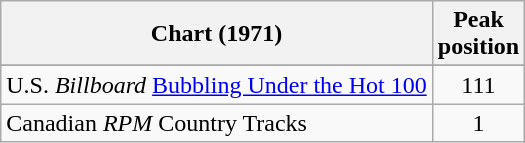<table class="wikitable sortable">
<tr>
<th align="left">Chart (1971)</th>
<th align="center">Peak<br>position</th>
</tr>
<tr>
</tr>
<tr>
<td align="left">U.S. <em>Billboard</em> <a href='#'>Bubbling Under the Hot 100</a></td>
<td align="center">111</td>
</tr>
<tr>
<td align="left">Canadian <em>RPM</em> Country Tracks</td>
<td align="center">1</td>
</tr>
</table>
